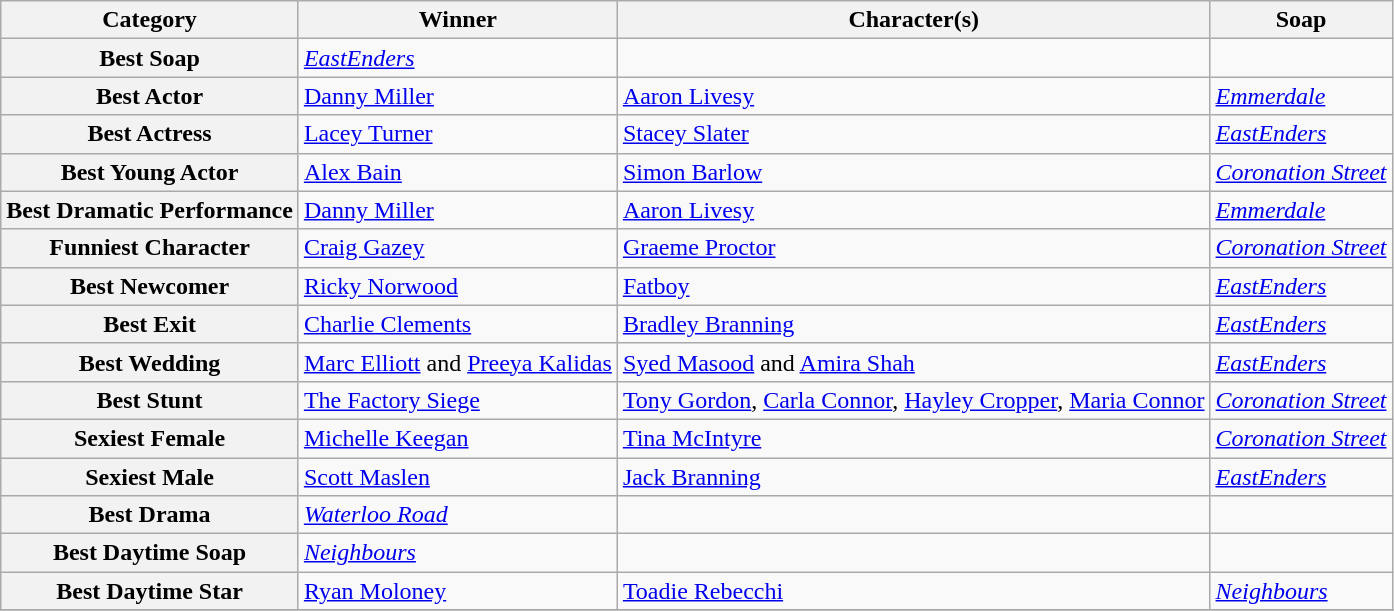<table class="wikitable" style="font-size: 100%;">
<tr>
<th>Category</th>
<th>Winner</th>
<th>Character(s)</th>
<th>Soap</th>
</tr>
<tr>
<th>Best Soap</th>
<td><em><a href='#'>EastEnders</a></em></td>
<td></td>
<td></td>
</tr>
<tr>
<th>Best Actor</th>
<td><a href='#'>Danny Miller</a></td>
<td><a href='#'>Aaron Livesy</a></td>
<td><em><a href='#'>Emmerdale</a></em></td>
</tr>
<tr>
<th>Best Actress</th>
<td><a href='#'>Lacey Turner</a></td>
<td><a href='#'>Stacey Slater</a></td>
<td><em><a href='#'>EastEnders</a></em></td>
</tr>
<tr>
<th>Best Young Actor</th>
<td><a href='#'>Alex Bain</a></td>
<td><a href='#'>Simon Barlow</a></td>
<td><em><a href='#'>Coronation Street</a></em></td>
</tr>
<tr>
<th>Best Dramatic Performance</th>
<td><a href='#'>Danny Miller</a></td>
<td><a href='#'>Aaron Livesy</a></td>
<td><em><a href='#'>Emmerdale</a></em></td>
</tr>
<tr>
<th>Funniest Character</th>
<td><a href='#'>Craig Gazey</a></td>
<td><a href='#'>Graeme Proctor</a></td>
<td><em><a href='#'>Coronation Street</a></em></td>
</tr>
<tr>
<th>Best Newcomer</th>
<td><a href='#'>Ricky Norwood</a></td>
<td><a href='#'>Fatboy</a></td>
<td><em><a href='#'>EastEnders</a></em></td>
</tr>
<tr>
<th>Best Exit</th>
<td><a href='#'>Charlie Clements</a></td>
<td><a href='#'>Bradley Branning</a></td>
<td><em><a href='#'>EastEnders</a></em></td>
</tr>
<tr>
<th>Best Wedding</th>
<td><a href='#'>Marc Elliott</a> and <a href='#'>Preeya Kalidas</a></td>
<td><a href='#'>Syed Masood</a> and <a href='#'>Amira Shah</a></td>
<td><em><a href='#'>EastEnders</a></em></td>
</tr>
<tr>
<th>Best Stunt</th>
<td><a href='#'>The Factory Siege</a></td>
<td><a href='#'>Tony Gordon</a>, <a href='#'>Carla Connor</a>, <a href='#'>Hayley Cropper</a>, <a href='#'>Maria Connor</a></td>
<td><em><a href='#'>Coronation Street</a></em></td>
</tr>
<tr>
<th>Sexiest Female</th>
<td><a href='#'>Michelle Keegan</a></td>
<td><a href='#'>Tina McIntyre</a></td>
<td><em><a href='#'>Coronation Street</a></em></td>
</tr>
<tr>
<th>Sexiest Male</th>
<td><a href='#'>Scott Maslen</a></td>
<td><a href='#'>Jack Branning</a></td>
<td><em><a href='#'>EastEnders</a></em></td>
</tr>
<tr>
<th>Best Drama</th>
<td><em><a href='#'>Waterloo Road</a></em></td>
<td></td>
<td></td>
</tr>
<tr>
<th>Best Daytime Soap</th>
<td><em><a href='#'>Neighbours</a></em></td>
<td></td>
<td></td>
</tr>
<tr>
<th>Best Daytime Star</th>
<td><a href='#'>Ryan Moloney</a></td>
<td><a href='#'>Toadie Rebecchi</a></td>
<td><em><a href='#'>Neighbours</a></em></td>
</tr>
<tr>
</tr>
</table>
